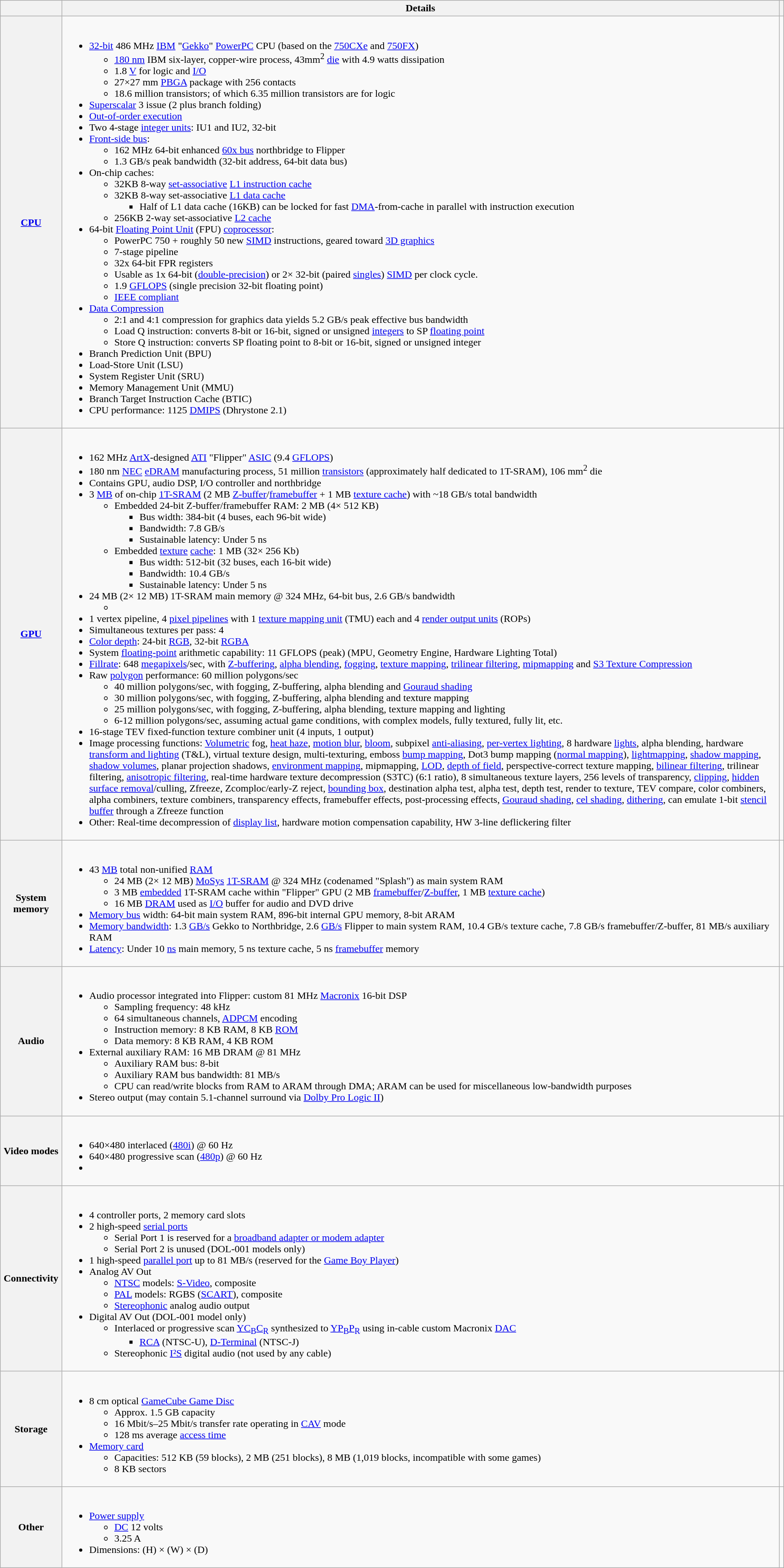<table class="wikitable" border="1">
<tr>
<th></th>
<th>Details</th>
<th></th>
</tr>
<tr>
<th><a href='#'>CPU</a></th>
<td><br><ul><li><a href='#'>32-bit</a> 486 MHz <a href='#'>IBM</a> "<a href='#'>Gekko</a>" <a href='#'>PowerPC</a> CPU (based on the <a href='#'>750CXe</a> and <a href='#'>750FX</a>)<ul><li><a href='#'>180 nm</a> IBM six-layer, copper-wire process, 43mm<sup>2</sup> <a href='#'>die</a> with 4.9 watts dissipation</li><li>1.8 <a href='#'>V</a> for logic and <a href='#'>I/O</a></li><li>27×27 mm <a href='#'>PBGA</a> package with 256 contacts</li><li>18.6 million transistors; of which 6.35 million transistors are for logic</li></ul></li><li><a href='#'>Superscalar</a> 3 issue (2 plus branch folding)</li><li><a href='#'>Out-of-order execution</a></li><li>Two 4-stage <a href='#'>integer units</a>: IU1 and IU2, 32-bit</li><li><a href='#'>Front-side bus</a>:<ul><li>162 MHz 64-bit enhanced <a href='#'>60x bus</a> northbridge to Flipper</li><li>1.3 GB/s peak bandwidth (32-bit address, 64-bit data bus)</li></ul></li><li>On-chip caches:<ul><li>32KB 8-way <a href='#'>set-associative</a> <a href='#'>L1 instruction cache</a></li><li>32KB 8-way set-associative <a href='#'>L1 data cache</a><ul><li>Half of L1 data cache (16KB) can be locked for fast <a href='#'>DMA</a>-from-cache in parallel with instruction execution</li></ul></li><li>256KB 2-way set-associative <a href='#'>L2 cache</a></li></ul></li><li>64-bit <a href='#'>Floating Point Unit</a> (FPU) <a href='#'>coprocessor</a>:<ul><li>PowerPC 750 + roughly 50 new <a href='#'>SIMD</a> instructions, geared toward <a href='#'>3D graphics</a></li><li>7-stage pipeline</li><li>32x 64-bit FPR registers</li><li>Usable as 1x 64-bit (<a href='#'>double-precision</a>) or 2× 32-bit (paired <a href='#'>singles</a>) <a href='#'>SIMD</a> per clock cycle.</li><li>1.9 <a href='#'>GFLOPS</a> (single precision 32-bit floating point)</li><li><a href='#'>IEEE compliant</a></li></ul></li><li><a href='#'>Data Compression</a><ul><li>2:1 and 4:1 compression for graphics data yields 5.2 GB/s peak effective bus bandwidth</li><li>Load Q instruction: converts 8-bit or 16-bit, signed or unsigned <a href='#'>integers</a> to SP <a href='#'>floating point</a></li><li>Store Q instruction: converts SP floating point to 8-bit or 16-bit, signed or unsigned integer</li></ul></li><li>Branch Prediction Unit (BPU)</li><li>Load-Store Unit (LSU)</li><li>System Register Unit (SRU)</li><li>Memory Management Unit (MMU)</li><li>Branch Target Instruction Cache (BTIC)</li><li>CPU performance: 1125 <a href='#'>DMIPS</a> (Dhrystone 2.1)</li></ul></td>
<td style="text-align:center"></td>
</tr>
<tr>
<th><a href='#'>GPU</a></th>
<td><br><ul><li>162 MHz <a href='#'>ArtX</a>-designed <a href='#'>ATI</a> "Flipper" <a href='#'>ASIC</a> (9.4 <a href='#'>GFLOPS</a>)</li><li>180 nm <a href='#'>NEC</a> <a href='#'>eDRAM</a> manufacturing process, 51 million <a href='#'>transistors</a> (approximately half dedicated to 1T-SRAM), 106 mm<sup>2</sup> die</li><li>Contains GPU, audio DSP, I/O controller and northbridge</li><li>3 <a href='#'>MB</a> of on-chip <a href='#'>1T-SRAM</a> (2 MB <a href='#'>Z-buffer</a>/<a href='#'>framebuffer</a> + 1 MB <a href='#'>texture cache</a>) with ~18 GB/s total bandwidth<ul><li>Embedded 24-bit Z-buffer/framebuffer RAM: 2 MB (4× 512 KB)<ul><li>Bus width: 384-bit (4 buses, each 96-bit wide)</li><li>Bandwidth: 7.8 GB/s</li><li>Sustainable latency: Under 5 ns</li></ul></li><li>Embedded <a href='#'>texture</a> <a href='#'>cache</a>: 1 MB (32× 256 Kb)<ul><li>Bus width: 512-bit (32 buses, each 16-bit wide)</li><li>Bandwidth: 10.4 GB/s</li><li>Sustainable latency: Under 5 ns</li></ul></li></ul></li><li>24 MB (2× 12 MB) 1T-SRAM main memory @ 324 MHz, 64-bit bus, 2.6 GB/s bandwidth<ul><li></li></ul></li><li>1 vertex pipeline, 4 <a href='#'>pixel pipelines</a> with 1 <a href='#'>texture mapping unit</a> (TMU) each and 4 <a href='#'>render output units</a> (ROPs)</li><li>Simultaneous textures per pass: 4</li><li><a href='#'>Color depth</a>: 24-bit <a href='#'>RGB</a>, 32-bit <a href='#'>RGBA</a></li><li>System <a href='#'>floating-point</a> arithmetic capability: 11 GFLOPS (peak) (MPU, Geometry Engine, Hardware Lighting Total)</li><li><a href='#'>Fillrate</a>: 648 <a href='#'>megapixels</a>/sec, with <a href='#'>Z-buffering</a>, <a href='#'>alpha blending</a>, <a href='#'>fogging</a>, <a href='#'>texture mapping</a>, <a href='#'>trilinear filtering</a>, <a href='#'>mipmapping</a> and <a href='#'>S3 Texture Compression</a></li><li>Raw <a href='#'>polygon</a> performance: 60  million polygons/sec<ul><li>40 million polygons/sec, with fogging, Z-buffering, alpha blending and <a href='#'>Gouraud shading</a></li><li>30 million polygons/sec, with fogging, Z-buffering, alpha blending and texture mapping</li><li>25 million polygons/sec, with fogging, Z-buffering, alpha blending, texture mapping and lighting</li><li>6-12 million polygons/sec, assuming actual game conditions, with complex models, fully textured, fully lit, etc.</li></ul></li><li>16-stage TEV fixed-function texture combiner unit (4 inputs, 1 output)</li><li>Image processing functions: <a href='#'>Volumetric</a> fog, <a href='#'>heat haze</a>, <a href='#'>motion blur</a>, <a href='#'>bloom</a>, subpixel <a href='#'>anti-aliasing</a>, <a href='#'>per-vertex lighting</a>, 8 hardware <a href='#'>lights</a>, alpha blending, hardware <a href='#'>transform and lighting</a> (T&L), virtual texture design, multi-texturing, emboss <a href='#'>bump mapping</a>, Dot3 bump mapping (<a href='#'>normal mapping</a>), <a href='#'>lightmapping</a>, <a href='#'>shadow mapping</a>, <a href='#'>shadow volumes</a>, planar projection shadows, <a href='#'>environment mapping</a>, mipmapping, <a href='#'>LOD</a>, <a href='#'>depth of field</a>, perspective-correct texture mapping, <a href='#'>bilinear filtering</a>, trilinear filtering, <a href='#'>anisotropic filtering</a>, real-time hardware texture decompression (S3TC) (6:1 ratio), 8 simultaneous texture layers, 256 levels of transparency, <a href='#'>clipping</a>, <a href='#'>hidden surface removal</a>/culling, Zfreeze, Zcomploc/early-Z reject, <a href='#'>bounding box</a>, destination alpha test, alpha test, depth test, render to texture, TEV compare, color combiners, alpha combiners, texture combiners, transparency effects, framebuffer effects, post-processing effects, <a href='#'>Gouraud shading</a>, <a href='#'>cel shading</a>, <a href='#'>dithering</a>, can emulate 1-bit <a href='#'>stencil buffer</a> through a Zfreeze function</li><li>Other: Real-time decompression of <a href='#'>display list</a>, hardware motion compensation capability, HW 3-line deflickering filter</li></ul></td>
<td style="text-align:center"></td>
</tr>
<tr>
<th>System memory</th>
<td><br><ul><li>43 <a href='#'>MB</a> total non-unified <a href='#'>RAM</a><ul><li>24 MB (2× 12 MB) <a href='#'>MoSys</a> <a href='#'>1T-SRAM</a> @ 324 MHz (codenamed "Splash") as main system RAM</li><li>3 MB <a href='#'>embedded</a> 1T-SRAM cache within "Flipper" GPU (2 MB <a href='#'>framebuffer</a>/<a href='#'>Z-buffer</a>, 1 MB <a href='#'>texture cache</a>)</li><li>16 MB <a href='#'>DRAM</a> used as <a href='#'>I/O</a> buffer for audio and DVD drive</li></ul></li><li><a href='#'>Memory bus</a> width: 64-bit main system RAM, 896-bit internal GPU memory, 8-bit ARAM</li><li><a href='#'>Memory bandwidth</a>: 1.3 <a href='#'>GB/s</a> Gekko to Northbridge, 2.6 <a href='#'>GB/s</a> Flipper to main system RAM, 10.4 GB/s texture cache, 7.8 GB/s framebuffer/Z-buffer, 81 MB/s auxiliary RAM</li><li><a href='#'>Latency</a>: Under 10 <a href='#'>ns</a> main memory, 5 ns texture cache, 5 ns <a href='#'>framebuffer</a> memory</li></ul></td>
<td style="text-align:center"></td>
</tr>
<tr>
<th>Audio</th>
<td><br><ul><li>Audio processor integrated into Flipper: custom 81 MHz <a href='#'>Macronix</a> 16-bit DSP<ul><li>Sampling frequency: 48 kHz</li><li>64 simultaneous channels, <a href='#'>ADPCM</a> encoding</li><li>Instruction memory: 8 KB RAM, 8 KB <a href='#'>ROM</a></li><li>Data memory: 8 KB RAM, 4 KB ROM</li></ul></li><li>External auxiliary RAM: 16 MB DRAM @ 81 MHz<ul><li>Auxiliary RAM bus: 8-bit</li><li>Auxiliary RAM bus bandwidth: 81 MB/s</li><li>CPU can read/write blocks from RAM to ARAM through DMA; ARAM can be used for miscellaneous low-bandwidth purposes</li></ul></li><li>Stereo output (may contain 5.1-channel surround via <a href='#'>Dolby Pro Logic II</a>)</li></ul></td>
<td style="text-align:center"></td>
</tr>
<tr>
<th>Video modes</th>
<td><br><ul><li>640×480 interlaced (<a href='#'>480i</a>) @ 60 Hz</li><li>640×480 progressive scan (<a href='#'>480p</a>) @ 60 Hz </li><li></li></ul></td>
<td style="text-align:center"></td>
</tr>
<tr>
<th>Connectivity</th>
<td><br><ul><li>4 controller ports, 2 memory card slots</li><li>2 high-speed <a href='#'>serial ports</a><ul><li>Serial Port 1 is reserved for a <a href='#'>broadband adapter or modem adapter</a></li><li>Serial Port 2 is unused (DOL-001 models only)</li></ul></li><li>1 high-speed <a href='#'>parallel port</a> up to 81 MB/s (reserved for the <a href='#'>Game Boy Player</a>)</li><li>Analog AV Out<ul><li><a href='#'>NTSC</a> models: <a href='#'>S-Video</a>, composite</li><li><a href='#'>PAL</a> models: RGBS (<a href='#'>SCART</a>), composite</li><li><a href='#'>Stereophonic</a> analog audio output</li></ul></li><li>Digital AV Out (DOL-001 model only)<ul><li>Interlaced or progressive scan <a href='#'>YC<sub>B</sub>C<sub>R</sub></a> synthesized to <a href='#'>YP<sub>B</sub>P<sub>R</sub></a> using in-cable custom Macronix <a href='#'>DAC</a><ul><li><a href='#'>RCA</a> (NTSC-U), <a href='#'>D-Terminal</a> (NTSC-J)</li></ul></li><li>Stereophonic <a href='#'>I²S</a> digital audio (not used by any cable)</li></ul></li></ul></td>
<td style="text-align:center"></td>
</tr>
<tr>
<th>Storage</th>
<td><br><ul><li>8 cm optical <a href='#'>GameCube Game Disc</a><ul><li>Approx. 1.5 GB capacity</li><li>16 Mbit/s–25 Mbit/s transfer rate operating in <a href='#'>CAV</a> mode</li><li>128 ms average <a href='#'>access time</a></li></ul></li><li><a href='#'>Memory card</a><ul><li>Capacities: 512 KB (59 blocks), 2 MB (251 blocks), 8 MB (1,019 blocks, incompatible with some games)</li><li>8 KB sectors</li></ul></li></ul></td>
<td style="text-align:center"></td>
</tr>
<tr>
<th>Other</th>
<td><br><ul><li><a href='#'>Power supply</a><ul><li><a href='#'>DC</a> 12 volts</li><li>3.25 A</li></ul></li><li>Dimensions:  (H) ×  (W) ×  (D)</li></ul></td>
<td style="text-align:center"></td>
</tr>
</table>
